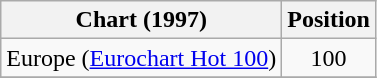<table class="wikitable" style="text-align:center">
<tr>
<th scope="col">Chart (1997)</th>
<th scope="col">Position</th>
</tr>
<tr>
<td align="left">Europe (<a href='#'>Eurochart Hot 100</a>)</td>
<td>100</td>
</tr>
<tr>
</tr>
</table>
